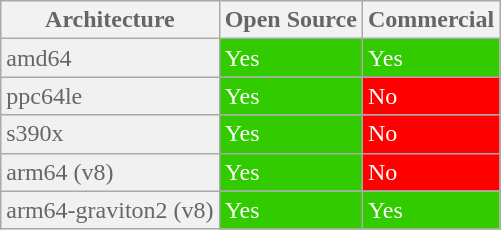<table class="wikitable" style="vertical-align:middle; background-color:#F1F1F1; color:#ffffff;">
<tr style="font-weight:bold; text-align:center; background-color:#EAECF0; color:#666;">
<th>Architecture</th>
<th>Open Source</th>
<th>Commercial</th>
</tr>
<tr>
<td style="color:#666;">amd64</td>
<td style="background-color:#32CB00;">Yes</td>
<td style="background-color:#32cb00;">Yes</td>
</tr>
<tr>
<td style="color:#666;">ppc64le</td>
<td style="background-color:#32CB00;">Yes</td>
<td style="background-color:#fe0000;">No</td>
</tr>
<tr>
<td style="color:#666;">s390x</td>
<td style="background-color:#32CB00;">Yes</td>
<td style="background-color:#fe0000;">No</td>
</tr>
<tr>
<td style="color:#666;">arm64 (v8)</td>
<td style="background-color:#32CB00;">Yes</td>
<td style="background-color:#fe0000;">No</td>
</tr>
<tr>
<td style="color:#666;">arm64-graviton2 (v8)</td>
<td style="background-color:#32CB00;">Yes</td>
<td style="background-color:#32cb00;">Yes</td>
</tr>
</table>
